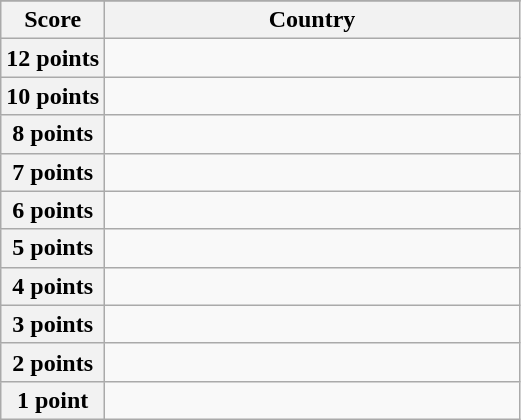<table class="wikitable">
<tr>
</tr>
<tr>
<th scope="col" width="20%">Score</th>
<th scope="col">Country</th>
</tr>
<tr>
<th scope="row">12 points</th>
<td></td>
</tr>
<tr>
<th scope="row">10 points</th>
<td></td>
</tr>
<tr>
<th scope="row">8 points</th>
<td></td>
</tr>
<tr>
<th scope="row">7 points</th>
<td></td>
</tr>
<tr>
<th scope="row">6 points</th>
<td></td>
</tr>
<tr>
<th scope="row">5 points</th>
<td></td>
</tr>
<tr>
<th scope="row">4 points</th>
<td></td>
</tr>
<tr>
<th scope="row">3 points</th>
<td></td>
</tr>
<tr>
<th scope="row">2 points</th>
<td></td>
</tr>
<tr>
<th scope="row">1 point</th>
<td></td>
</tr>
</table>
